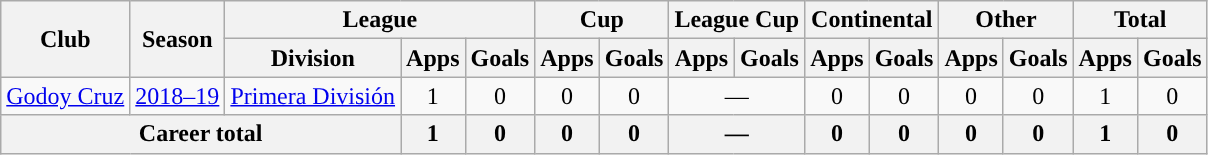<table class="wikitable" style="text-align:center">
<tr>
<th rowspan="2">Club</th>
<th rowspan="2">Season</th>
<th colspan="3">League</th>
<th colspan="2">Cup</th>
<th colspan="2">League Cup</th>
<th colspan="2">Continental</th>
<th colspan="2">Other</th>
<th colspan="2">Total</th>
</tr>
<tr>
<th>Division</th>
<th>Apps</th>
<th>Goals</th>
<th>Apps</th>
<th>Goals</th>
<th>Apps</th>
<th>Goals</th>
<th>Apps</th>
<th>Goals</th>
<th>Apps</th>
<th>Goals</th>
<th>Apps</th>
<th>Goals</th>
</tr>
<tr>
<td rowspan="1"><a href='#'>Godoy Cruz</a></td>
<td><a href='#'>2018–19</a></td>
<td rowspan="1"><a href='#'>Primera División</a></td>
<td>1</td>
<td>0</td>
<td>0</td>
<td>0</td>
<td colspan="2">—</td>
<td>0</td>
<td>0</td>
<td>0</td>
<td>0</td>
<td>1</td>
<td>0</td>
</tr>
<tr>
<th colspan="3">Career total</th>
<th>1</th>
<th>0</th>
<th>0</th>
<th>0</th>
<th colspan="2">—</th>
<th>0</th>
<th>0</th>
<th>0</th>
<th>0</th>
<th>1</th>
<th>0</th>
</tr>
</table>
